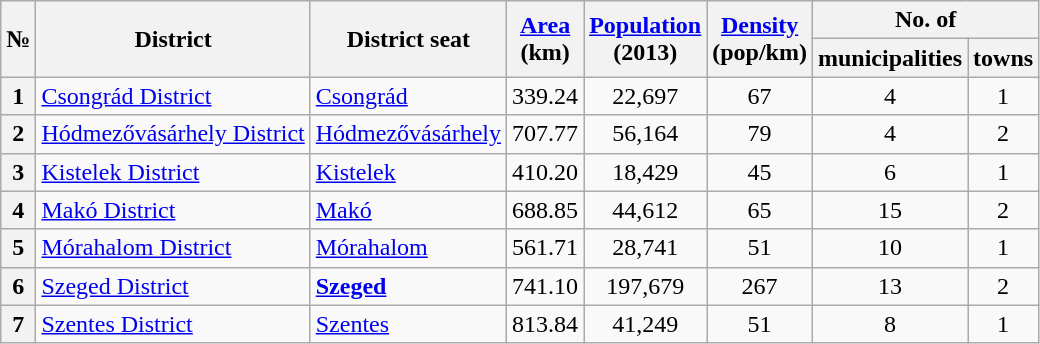<table class="wikitable sortable">
<tr>
<th rowspan=2>№</th>
<th rowspan=2>District</th>
<th rowspan=2>District seat</th>
<th rowspan=2><a href='#'>Area</a><br>(km)</th>
<th rowspan=2><a href='#'>Population</a><br>(2013)</th>
<th rowspan=2><a href='#'>Density</a><br>(pop/km)</th>
<th colspan=2>No. of</th>
</tr>
<tr>
<th>municipalities</th>
<th>towns</th>
</tr>
<tr>
<th>1</th>
<td><a href='#'>Csongrád District</a></td>
<td><a href='#'>Csongrád</a></td>
<td>339.24</td>
<td align="center">22,697</td>
<td align="center">67</td>
<td align="center">4</td>
<td align="center">1</td>
</tr>
<tr>
<th>2</th>
<td><a href='#'>Hódmezővásárhely District</a></td>
<td><a href='#'>Hódmezővásárhely</a></td>
<td>707.77</td>
<td align="center">56,164</td>
<td align="center">79</td>
<td align="center">4</td>
<td align="center">2</td>
</tr>
<tr>
<th>3</th>
<td><a href='#'>Kistelek District</a></td>
<td><a href='#'>Kistelek</a></td>
<td>410.20</td>
<td align="center">18,429</td>
<td align="center">45</td>
<td align="center">6</td>
<td align="center">1</td>
</tr>
<tr>
<th>4</th>
<td><a href='#'>Makó District</a></td>
<td><a href='#'>Makó</a></td>
<td>688.85</td>
<td align="center">44,612</td>
<td align="center">65</td>
<td align="center">15</td>
<td align="center">2</td>
</tr>
<tr>
<th>5</th>
<td><a href='#'>Mórahalom District</a></td>
<td><a href='#'>Mórahalom</a></td>
<td>561.71</td>
<td align="center">28,741</td>
<td align="center">51</td>
<td align="center">10</td>
<td align="center">1</td>
</tr>
<tr>
<th>6</th>
<td><a href='#'>Szeged District</a></td>
<td><strong><a href='#'>Szeged</a></strong></td>
<td>741.10</td>
<td align="center">197,679</td>
<td align="center">267</td>
<td align="center">13</td>
<td align="center">2</td>
</tr>
<tr>
<th>7</th>
<td><a href='#'>Szentes District</a></td>
<td><a href='#'>Szentes</a></td>
<td>813.84</td>
<td align="center">41,249</td>
<td align="center">51</td>
<td align="center">8</td>
<td align="center">1</td>
</tr>
</table>
